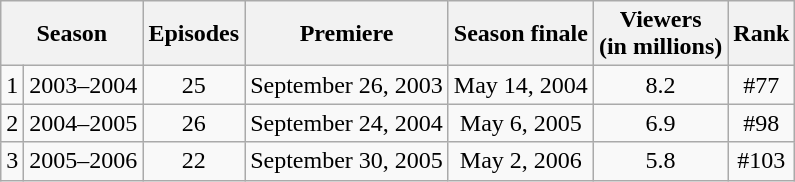<table class="wikitable" style="text-align: center">
<tr>
<th colspan="2">Season</th>
<th>Episodes</th>
<th>Premiere</th>
<th>Season finale</th>
<th>Viewers<br>(in millions)</th>
<th>Rank</th>
</tr>
<tr>
<td>1</td>
<td>2003–2004</td>
<td>25</td>
<td>September 26, 2003</td>
<td>May 14, 2004</td>
<td>8.2</td>
<td>#77</td>
</tr>
<tr>
<td>2</td>
<td>2004–2005</td>
<td>26</td>
<td>September 24, 2004</td>
<td>May 6, 2005</td>
<td>6.9</td>
<td>#98</td>
</tr>
<tr>
<td>3</td>
<td>2005–2006</td>
<td>22</td>
<td>September 30, 2005</td>
<td>May 2, 2006</td>
<td>5.8</td>
<td>#103</td>
</tr>
</table>
